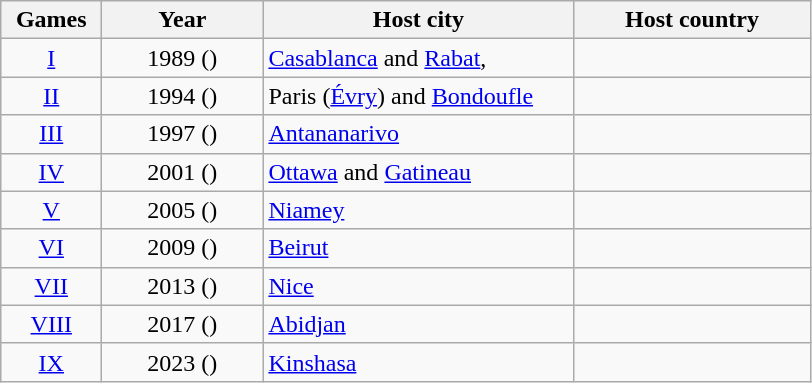<table class=wikitable style="text-align:center">
<tr>
<th width=60>Games</th>
<th width=100>Year</th>
<th width=200>Host city</th>
<th width=150>Host country</th>
</tr>
<tr>
<td><a href='#'>I</a></td>
<td>1989 ()</td>
<td align=left><a href='#'>Casablanca</a> and <a href='#'>Rabat</a>,</td>
<td align=left></td>
</tr>
<tr>
<td><a href='#'>II</a></td>
<td>1994 ()</td>
<td align=left>Paris (<a href='#'>Évry</a>) and <a href='#'>Bondoufle</a></td>
<td align=left></td>
</tr>
<tr>
<td><a href='#'>III</a></td>
<td>1997 ()</td>
<td align=left><a href='#'>Antananarivo</a></td>
<td align=left></td>
</tr>
<tr>
<td><a href='#'>IV</a></td>
<td>2001 ()</td>
<td align=left><a href='#'>Ottawa</a> and <a href='#'>Gatineau</a></td>
<td align=left></td>
</tr>
<tr>
<td><a href='#'>V</a></td>
<td>2005 ()</td>
<td align=left><a href='#'>Niamey</a></td>
<td align=left></td>
</tr>
<tr>
<td><a href='#'>VI</a></td>
<td>2009 ()</td>
<td align=left><a href='#'>Beirut</a></td>
<td align=left></td>
</tr>
<tr>
<td><a href='#'>VII</a></td>
<td>2013 ()</td>
<td align=left><a href='#'>Nice</a></td>
<td align=left></td>
</tr>
<tr>
<td><a href='#'>VIII</a></td>
<td>2017 ()</td>
<td align=left><a href='#'>Abidjan</a></td>
<td align=left></td>
</tr>
<tr>
<td><a href='#'>IX</a></td>
<td>2023 ()</td>
<td align=left><a href='#'>Kinshasa</a></td>
<td align=left></td>
</tr>
</table>
